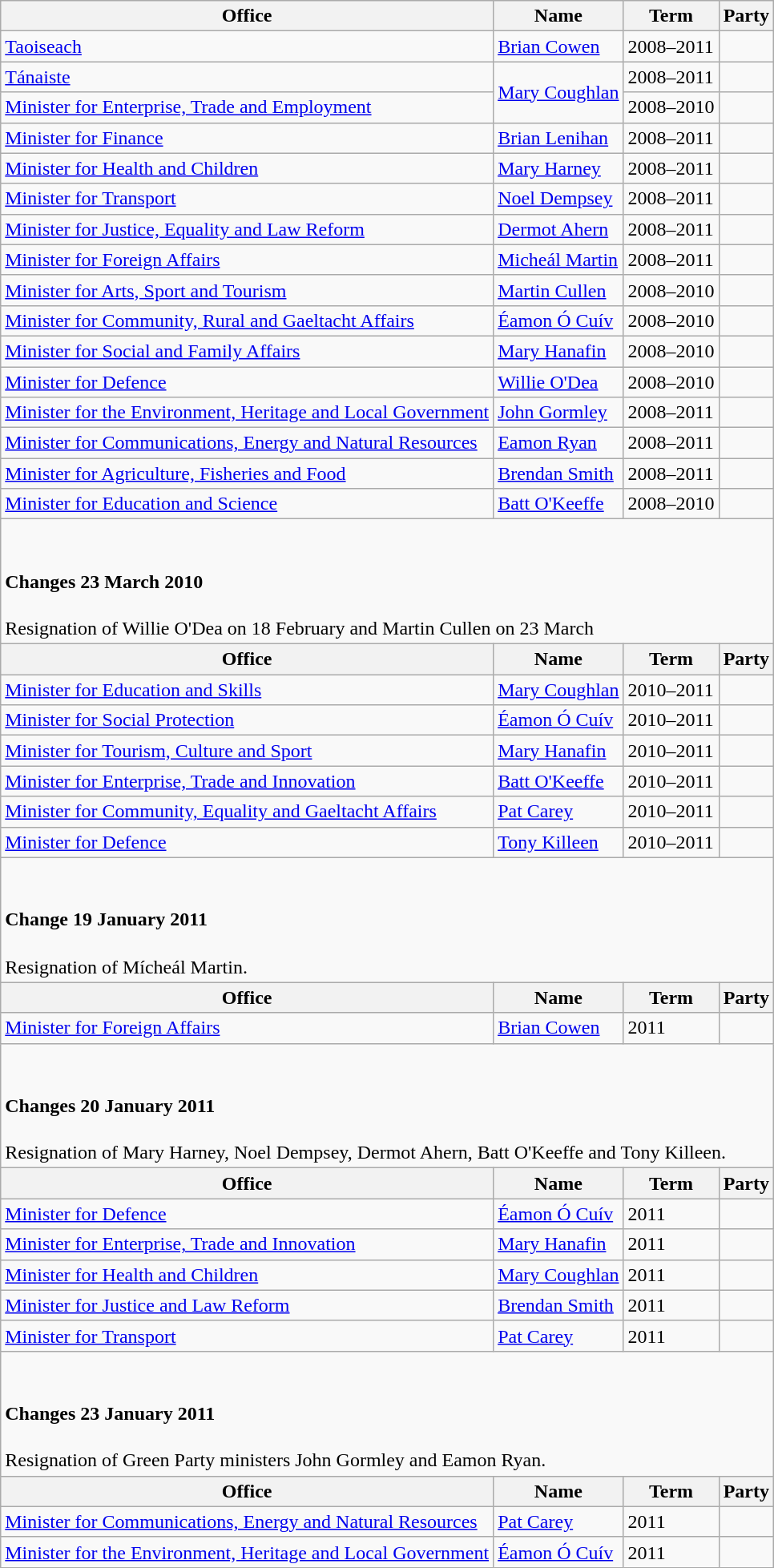<table class="wikitable">
<tr>
<th>Office</th>
<th>Name</th>
<th>Term</th>
<th colspan="2">Party</th>
</tr>
<tr>
<td><a href='#'>Taoiseach</a></td>
<td><a href='#'>Brian Cowen</a></td>
<td>2008–2011</td>
<td></td>
</tr>
<tr>
<td><a href='#'>Tánaiste</a></td>
<td rowspan=2><a href='#'>Mary Coughlan</a></td>
<td>2008–2011</td>
<td></td>
</tr>
<tr>
<td><a href='#'>Minister for Enterprise, Trade and Employment</a></td>
<td>2008–2010</td>
</tr>
<tr>
<td><a href='#'>Minister for Finance</a></td>
<td><a href='#'>Brian Lenihan</a></td>
<td>2008–2011</td>
<td></td>
</tr>
<tr>
<td><a href='#'>Minister for Health and Children</a></td>
<td><a href='#'>Mary Harney</a></td>
<td>2008–2011</td>
<td></td>
</tr>
<tr>
<td><a href='#'>Minister for Transport</a></td>
<td><a href='#'>Noel Dempsey</a></td>
<td>2008–2011</td>
<td></td>
</tr>
<tr>
<td><a href='#'>Minister for Justice, Equality and Law Reform</a></td>
<td><a href='#'>Dermot Ahern</a></td>
<td>2008–2011</td>
<td></td>
</tr>
<tr>
<td><a href='#'>Minister for Foreign Affairs</a></td>
<td><a href='#'>Micheál Martin</a></td>
<td>2008–2011</td>
<td></td>
</tr>
<tr>
<td><a href='#'>Minister for Arts, Sport and Tourism</a></td>
<td><a href='#'>Martin Cullen</a></td>
<td>2008–2010</td>
<td></td>
</tr>
<tr>
<td><a href='#'>Minister for Community, Rural and Gaeltacht Affairs</a></td>
<td><a href='#'>Éamon Ó Cuív</a></td>
<td>2008–2010</td>
<td></td>
</tr>
<tr>
<td><a href='#'>Minister for Social and Family Affairs</a></td>
<td><a href='#'>Mary Hanafin</a></td>
<td>2008–2010</td>
<td></td>
</tr>
<tr>
<td><a href='#'>Minister for Defence</a></td>
<td><a href='#'>Willie O'Dea</a></td>
<td>2008–2010</td>
<td></td>
</tr>
<tr>
<td><a href='#'>Minister for the Environment, Heritage and Local Government</a></td>
<td><a href='#'>John Gormley</a></td>
<td>2008–2011</td>
<td></td>
</tr>
<tr>
<td><a href='#'>Minister for Communications, Energy and Natural Resources</a></td>
<td><a href='#'>Eamon Ryan</a></td>
<td>2008–2011</td>
<td></td>
</tr>
<tr>
<td><a href='#'>Minister for Agriculture, Fisheries and Food</a></td>
<td><a href='#'>Brendan Smith</a></td>
<td>2008–2011</td>
<td></td>
</tr>
<tr>
<td><a href='#'>Minister for Education and Science</a></td>
<td><a href='#'>Batt O'Keeffe</a></td>
<td>2008–2010</td>
<td></td>
</tr>
<tr>
<td colspan="5"><br><h4>Changes 23 March 2010</h4>Resignation of Willie O'Dea on 18 February and Martin Cullen on 23 March</td>
</tr>
<tr>
<th>Office</th>
<th>Name</th>
<th>Term</th>
<th colspan="2">Party</th>
</tr>
<tr>
<td><a href='#'>Minister for Education and Skills</a></td>
<td><a href='#'>Mary Coughlan</a></td>
<td>2010–2011</td>
<td></td>
</tr>
<tr>
<td><a href='#'>Minister for Social Protection</a></td>
<td><a href='#'>Éamon Ó Cuív</a></td>
<td>2010–2011</td>
<td></td>
</tr>
<tr>
<td><a href='#'>Minister for Tourism, Culture and Sport</a></td>
<td><a href='#'>Mary Hanafin</a></td>
<td>2010–2011</td>
<td></td>
</tr>
<tr>
<td><a href='#'>Minister for Enterprise, Trade and Innovation</a> </td>
<td><a href='#'>Batt O'Keeffe</a></td>
<td>2010–2011</td>
<td></td>
</tr>
<tr>
<td><a href='#'>Minister for Community, Equality and Gaeltacht Affairs</a> </td>
<td><a href='#'>Pat Carey</a></td>
<td>2010–2011</td>
<td></td>
</tr>
<tr>
<td><a href='#'>Minister for Defence</a></td>
<td><a href='#'>Tony Killeen</a></td>
<td>2010–2011</td>
<td></td>
</tr>
<tr>
<td colspan="5"><br><h4>Change 19 January 2011</h4>Resignation of Mícheál Martin.</td>
</tr>
<tr>
<th>Office</th>
<th>Name</th>
<th>Term</th>
<th colspan="2">Party</th>
</tr>
<tr>
<td><a href='#'>Minister for Foreign Affairs</a></td>
<td><a href='#'>Brian Cowen</a></td>
<td>2011</td>
<td></td>
</tr>
<tr>
<td colspan="5"><br><h4>Changes 20 January 2011</h4>Resignation of Mary Harney, Noel Dempsey, Dermot Ahern, Batt O'Keeffe and Tony Killeen.</td>
</tr>
<tr>
<th>Office</th>
<th>Name</th>
<th>Term</th>
<th colspan="2">Party</th>
</tr>
<tr>
<td><a href='#'>Minister for Defence</a></td>
<td><a href='#'>Éamon Ó Cuív</a></td>
<td>2011</td>
<td></td>
</tr>
<tr>
<td><a href='#'>Minister for Enterprise, Trade and Innovation</a></td>
<td><a href='#'>Mary Hanafin</a></td>
<td>2011</td>
<td></td>
</tr>
<tr>
<td><a href='#'>Minister for Health and Children</a></td>
<td><a href='#'>Mary Coughlan</a></td>
<td>2011</td>
<td></td>
</tr>
<tr>
<td><a href='#'>Minister for Justice and Law Reform</a></td>
<td><a href='#'>Brendan Smith</a></td>
<td>2011</td>
<td></td>
</tr>
<tr>
<td><a href='#'>Minister for Transport</a></td>
<td><a href='#'>Pat Carey</a></td>
<td>2011</td>
<td></td>
</tr>
<tr>
<td colspan="5"><br><h4>Changes 23 January 2011</h4>Resignation of Green Party ministers John Gormley and Eamon Ryan.</td>
</tr>
<tr>
<th>Office</th>
<th>Name</th>
<th>Term</th>
<th colspan="2">Party</th>
</tr>
<tr>
<td><a href='#'>Minister for Communications, Energy and Natural Resources</a></td>
<td><a href='#'>Pat Carey</a></td>
<td>2011</td>
<td></td>
</tr>
<tr>
<td><a href='#'>Minister for the Environment, Heritage and Local Government</a></td>
<td><a href='#'>Éamon Ó Cuív</a></td>
<td>2011</td>
<td></td>
</tr>
</table>
